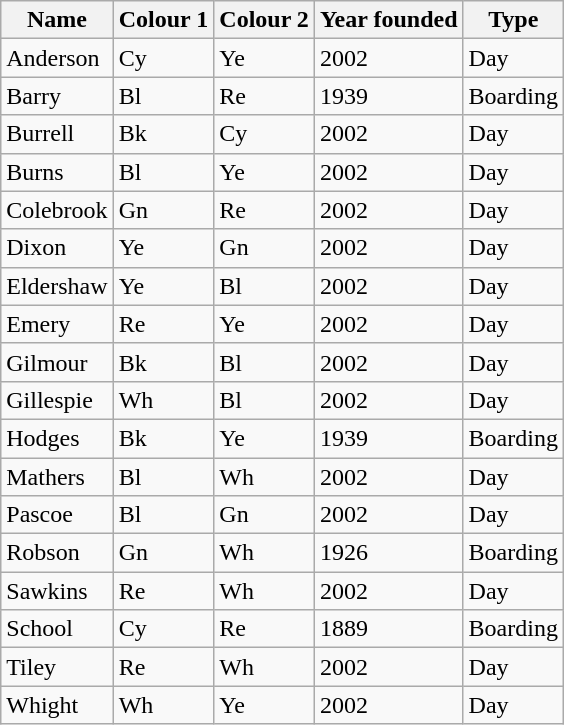<table class="wikitable sortable">
<tr>
<th>Name</th>
<th>Colour 1</th>
<th>Colour 2</th>
<th>Year founded</th>
<th>Type</th>
</tr>
<tr>
<td>Anderson</td>
<td>Cy </td>
<td>Ye </td>
<td>2002</td>
<td>Day</td>
</tr>
<tr>
<td>Barry</td>
<td>Bl </td>
<td>Re </td>
<td>1939</td>
<td>Boarding</td>
</tr>
<tr>
<td>Burrell</td>
<td>Bk </td>
<td>Cy </td>
<td>2002</td>
<td>Day</td>
</tr>
<tr>
<td>Burns</td>
<td>Bl </td>
<td>Ye </td>
<td>2002</td>
<td>Day</td>
</tr>
<tr>
<td>Colebrook</td>
<td>Gn </td>
<td>Re </td>
<td>2002</td>
<td>Day</td>
</tr>
<tr>
<td>Dixon</td>
<td>Ye </td>
<td>Gn </td>
<td>2002</td>
<td>Day</td>
</tr>
<tr>
<td>Eldershaw</td>
<td>Ye </td>
<td>Bl </td>
<td>2002</td>
<td>Day</td>
</tr>
<tr>
<td>Emery</td>
<td>Re </td>
<td>Ye </td>
<td>2002</td>
<td>Day</td>
</tr>
<tr>
<td>Gilmour</td>
<td>Bk </td>
<td>Bl </td>
<td>2002</td>
<td>Day</td>
</tr>
<tr>
<td>Gillespie</td>
<td>Wh </td>
<td>Bl </td>
<td>2002</td>
<td>Day</td>
</tr>
<tr>
<td>Hodges</td>
<td>Bk </td>
<td>Ye </td>
<td>1939</td>
<td>Boarding</td>
</tr>
<tr>
<td>Mathers</td>
<td>Bl </td>
<td>Wh </td>
<td>2002</td>
<td>Day</td>
</tr>
<tr>
<td>Pascoe</td>
<td>Bl </td>
<td>Gn </td>
<td>2002</td>
<td>Day</td>
</tr>
<tr>
<td>Robson</td>
<td>Gn </td>
<td>Wh </td>
<td>1926</td>
<td>Boarding</td>
</tr>
<tr>
<td>Sawkins</td>
<td>Re </td>
<td>Wh </td>
<td>2002</td>
<td>Day</td>
</tr>
<tr>
<td>School</td>
<td>Cy </td>
<td>Re </td>
<td>1889</td>
<td>Boarding</td>
</tr>
<tr>
<td>Tiley</td>
<td>Re </td>
<td>Wh </td>
<td>2002</td>
<td>Day</td>
</tr>
<tr>
<td>Whight</td>
<td>Wh </td>
<td>Ye </td>
<td>2002</td>
<td>Day</td>
</tr>
</table>
